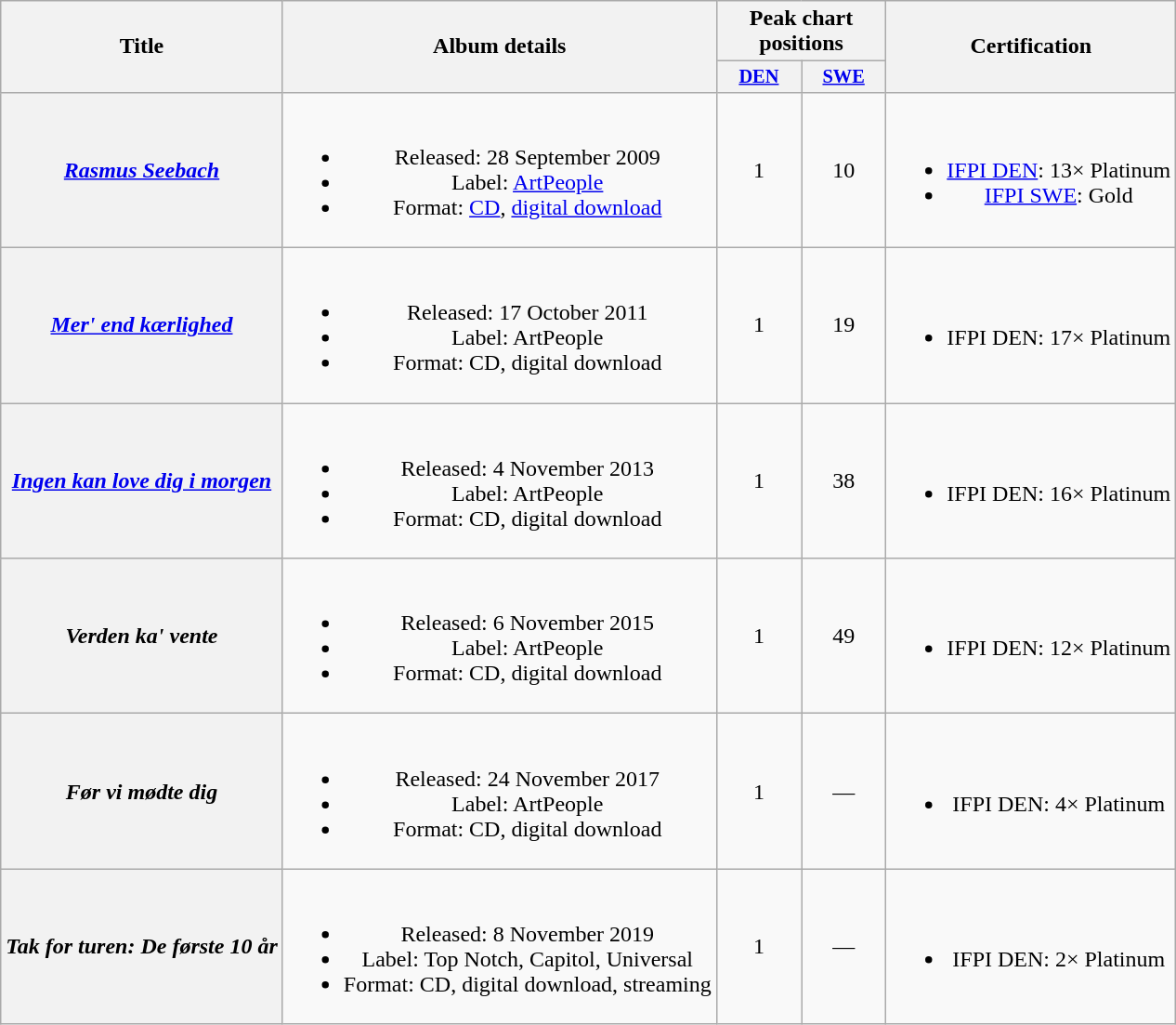<table class="wikitable plainrowheaders" style="text-align:center;" border="1">
<tr>
<th scope="col" rowspan="2">Title</th>
<th scope="col" rowspan="2">Album details</th>
<th scope="col" colspan="2">Peak chart positions</th>
<th scope="col" rowspan="2">Certification</th>
</tr>
<tr>
<th style="width:4em;font-size:85%"><a href='#'>DEN</a><br></th>
<th style="width:4em;font-size:85%"><a href='#'>SWE</a><br></th>
</tr>
<tr>
<th scope="row"><em><a href='#'>Rasmus Seebach</a></em></th>
<td><br><ul><li>Released: 28 September 2009</li><li>Label: <a href='#'>ArtPeople</a></li><li>Format: <a href='#'>CD</a>, <a href='#'>digital download</a></li></ul></td>
<td>1</td>
<td>10</td>
<td><br><ul><li><a href='#'>IFPI DEN</a>: 13× Platinum</li><li><a href='#'>IFPI SWE</a>: Gold</li></ul></td>
</tr>
<tr>
<th scope="row"><em><a href='#'>Mer' end kærlighed</a></em></th>
<td><br><ul><li>Released: 17 October 2011</li><li>Label: ArtPeople</li><li>Format: CD, digital download</li></ul></td>
<td>1</td>
<td>19</td>
<td><br><ul><li>IFPI DEN: 17× Platinum</li></ul></td>
</tr>
<tr>
<th scope="row"><em><a href='#'>Ingen kan love dig i morgen</a></em></th>
<td><br><ul><li>Released: 4 November 2013</li><li>Label: ArtPeople</li><li>Format: CD, digital download</li></ul></td>
<td>1</td>
<td>38</td>
<td><br><ul><li>IFPI DEN: 16× Platinum</li></ul></td>
</tr>
<tr>
<th scope="row"><em>Verden ka' vente</em></th>
<td><br><ul><li>Released: 6 November 2015</li><li>Label: ArtPeople</li><li>Format: CD, digital download</li></ul></td>
<td>1</td>
<td>49</td>
<td><br><ul><li>IFPI DEN: 12× Platinum</li></ul></td>
</tr>
<tr>
<th scope="row"><em>Før vi mødte dig</em></th>
<td><br><ul><li>Released: 24 November 2017</li><li>Label: ArtPeople</li><li>Format: CD, digital download</li></ul></td>
<td>1</td>
<td>—</td>
<td><br><ul><li>IFPI DEN: 4× Platinum</li></ul></td>
</tr>
<tr>
<th scope="row"><em>Tak for turen: De første 10 år</em></th>
<td><br><ul><li>Released: 8 November 2019</li><li>Label: Top Notch, Capitol, Universal</li><li>Format: CD, digital download, streaming</li></ul></td>
<td>1</td>
<td>—</td>
<td><br><ul><li>IFPI DEN: 2× Platinum</li></ul></td>
</tr>
</table>
